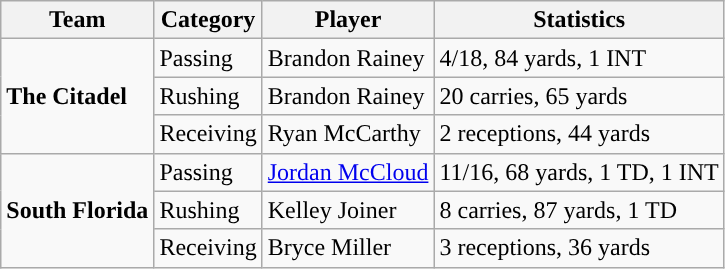<table class="wikitable" style="float: left;">
<tr>
<th>Team</th>
<th>Category</th>
<th>Player</th>
<th>Statistics</th>
</tr>
<tr>
<td rowspan=3><strong>The Citadel</strong></td>
<td>Passing</td>
<td>Brandon Rainey</td>
<td>4/18, 84 yards, 1 INT</td>
</tr>
<tr>
<td>Rushing</td>
<td>Brandon Rainey</td>
<td>20 carries, 65 yards</td>
</tr>
<tr>
<td>Receiving</td>
<td>Ryan McCarthy</td>
<td>2 receptions, 44 yards</td>
</tr>
<tr>
<td rowspan=3><strong>South Florida</strong></td>
<td>Passing</td>
<td><a href='#'>Jordan McCloud</a></td>
<td>11/16, 68 yards, 1 TD, 1 INT</td>
</tr>
<tr>
<td>Rushing</td>
<td>Kelley Joiner</td>
<td>8 carries, 87 yards, 1 TD</td>
</tr>
<tr>
<td>Receiving</td>
<td>Bryce Miller</td>
<td>3 receptions, 36 yards</td>
</tr>
</table>
